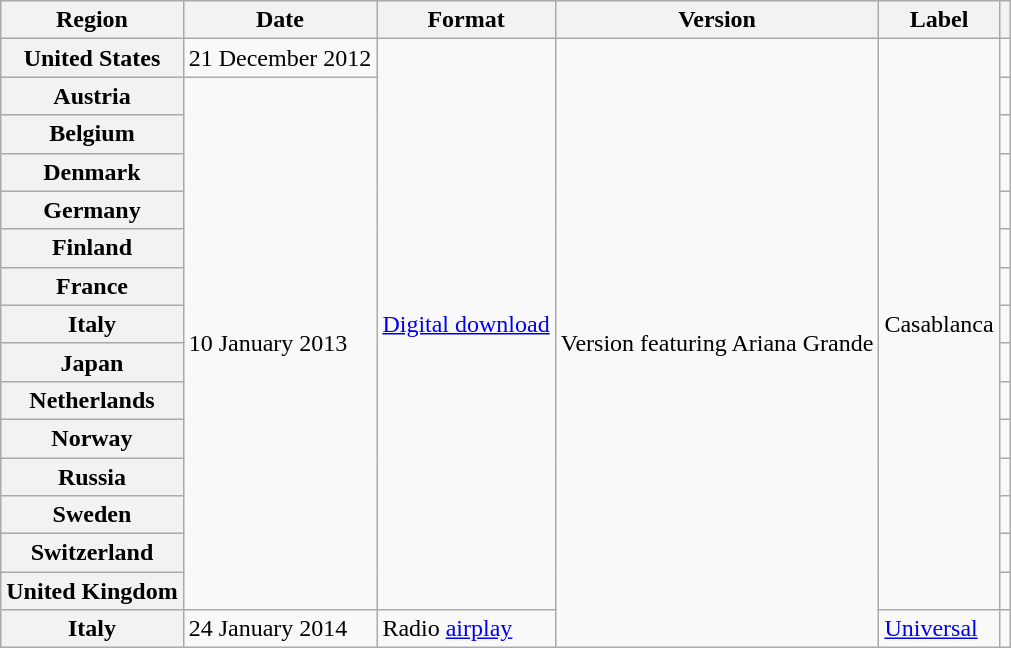<table class="wikitable plainrowheaders">
<tr>
<th scope="col">Region</th>
<th scope="col">Date</th>
<th scope="col">Format</th>
<th scope="col">Version</th>
<th scope="col">Label</th>
<th scope="col"></th>
</tr>
<tr>
<th scope="row">United States</th>
<td>21 December 2012</td>
<td rowspan="15"><a href='#'>Digital download</a></td>
<td rowspan="16">Version featuring Ariana Grande</td>
<td rowspan="15">Casablanca</td>
<td align="center"></td>
</tr>
<tr>
<th scope="row">Austria</th>
<td rowspan="14">10 January 2013</td>
<td align="center"></td>
</tr>
<tr>
<th scope="row">Belgium</th>
<td align="center"></td>
</tr>
<tr>
<th scope="row">Denmark</th>
<td align="center"></td>
</tr>
<tr>
<th scope="row">Germany</th>
<td align="center"></td>
</tr>
<tr>
<th scope="row">Finland</th>
<td align="center"></td>
</tr>
<tr>
<th scope="row">France</th>
<td align="center"></td>
</tr>
<tr>
<th scope="row">Italy</th>
<td align="center"></td>
</tr>
<tr>
<th scope="row">Japan</th>
<td align="center"></td>
</tr>
<tr>
<th scope="row">Netherlands</th>
<td align="center"></td>
</tr>
<tr>
<th scope="row">Norway</th>
<td align="center"></td>
</tr>
<tr>
<th scope="row">Russia</th>
<td align="center"></td>
</tr>
<tr>
<th scope="row">Sweden</th>
<td align="center"></td>
</tr>
<tr>
<th scope="row">Switzerland</th>
<td align="center"></td>
</tr>
<tr>
<th scope="row">United Kingdom</th>
<td align="center"></td>
</tr>
<tr>
<th scope="row">Italy</th>
<td>24 January 2014</td>
<td>Radio <a href='#'>airplay</a></td>
<td><a href='#'>Universal</a></td>
<td align="center"></td>
</tr>
</table>
